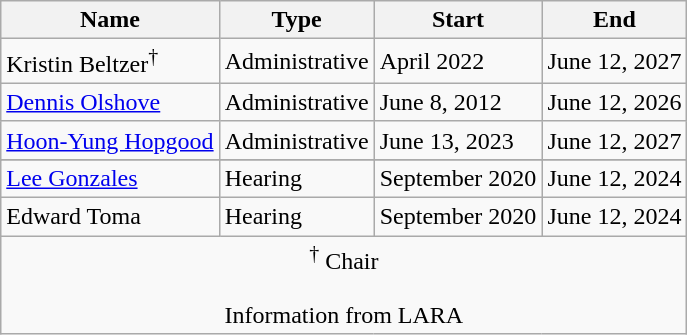<table class="wikitable">
<tr>
<th scope="col">Name</th>
<th>Type</th>
<th scope="col">Start</th>
<th scope="col">End</th>
</tr>
<tr>
<td>Kristin Beltzer<sup>†</sup></td>
<td>Administrative</td>
<td>April 2022</td>
<td>June 12, 2027</td>
</tr>
<tr>
<td><a href='#'>Dennis Olshove</a></td>
<td>Administrative</td>
<td>June 8, 2012</td>
<td>June 12, 2026</td>
</tr>
<tr>
<td><a href='#'>Hoon-Yung Hopgood</a></td>
<td>Administrative</td>
<td>June 13, 2023</td>
<td>June 12, 2027</td>
</tr>
<tr>
</tr>
<tr>
<td><a href='#'>Lee Gonzales</a></td>
<td>Hearing</td>
<td>September 2020</td>
<td>June 12, 2024</td>
</tr>
<tr>
<td>Edward Toma</td>
<td>Hearing</td>
<td>September 2020</td>
<td>June 12, 2024</td>
</tr>
<tr>
<td colspan="4" align="center"><sup>†</sup> Chair<br><br>Information from LARA</td>
</tr>
</table>
